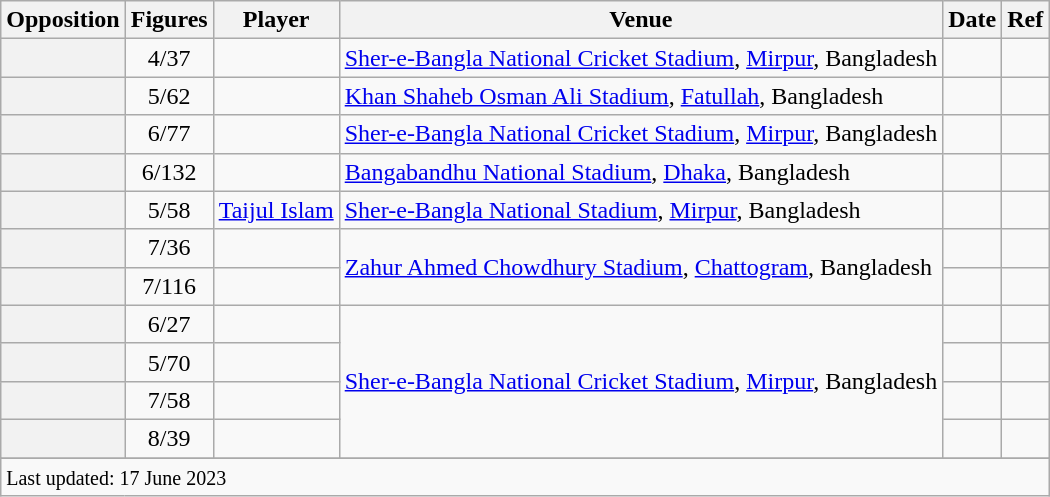<table class="wikitable plainrowheaders sortable">
<tr>
<th scope=col>Opposition</th>
<th scope=col>Figures</th>
<th scope=col>Player</th>
<th scope=col>Venue</th>
<th scope=col>Date</th>
<th scope=col>Ref</th>
</tr>
<tr>
<th style=text-align:left;></th>
<td scope=row style=text-align:center;>4/37</td>
<td></td>
<td><a href='#'>Sher-e-Bangla National Cricket Stadium</a>, <a href='#'>Mirpur</a>, Bangladesh</td>
<td></td>
<td></td>
</tr>
<tr>
<th style=text-align:left;></th>
<td scope=row style=text-align:center;>5/62</td>
<td></td>
<td><a href='#'>Khan Shaheb Osman Ali Stadium</a>, <a href='#'>Fatullah</a>, Bangladesh</td>
<td></td>
<td></td>
</tr>
<tr>
<th style=text-align:left;></th>
<td scope=row style=text-align:center;>6/77</td>
<td></td>
<td><a href='#'>Sher-e-Bangla National Cricket Stadium</a>, <a href='#'>Mirpur</a>, Bangladesh</td>
<td></td>
<td></td>
</tr>
<tr>
<th style=text-align:left;></th>
<td scope=row style=text-align:center;>6/132</td>
<td></td>
<td><a href='#'>Bangabandhu National Stadium</a>, <a href='#'>Dhaka</a>, Bangladesh</td>
<td></td>
<td></td>
</tr>
<tr>
<th style=text-align:left;></th>
<td scope="row" style="text-align:center;">5/58</td>
<td {{sortname><a href='#'>Taijul Islam</a></td>
<td><a href='#'>Sher-e-Bangla National Stadium</a>, <a href='#'>Mirpur</a>, Bangladesh</td>
<td></td>
<td></td>
</tr>
<tr>
<th style=text-align:left;></th>
<td scope=row style=text-align:center;>7/36</td>
<td></td>
<td rowspan=2><a href='#'>Zahur Ahmed Chowdhury Stadium</a>, <a href='#'>Chattogram</a>, Bangladesh</td>
<td></td>
<td></td>
</tr>
<tr>
<th style=text-align:left;></th>
<td scope=row style=text-align:center;>7/116</td>
<td></td>
<td></td>
<td></td>
</tr>
<tr>
<th style=text-align:left;></th>
<td scope=row style=text-align:center;>6/27</td>
<td></td>
<td rowspan=4><a href='#'>Sher-e-Bangla National Cricket Stadium</a>, <a href='#'>Mirpur</a>, Bangladesh</td>
<td></td>
<td></td>
</tr>
<tr>
<th style=text-align:left;></th>
<td scope=row style=text-align:center;>5/70</td>
<td></td>
<td></td>
<td></td>
</tr>
<tr>
<th style=text-align:left;></th>
<td scope=row style=text-align:center;>7/58</td>
<td></td>
<td></td>
<td></td>
</tr>
<tr>
<th style=text-align:left;></th>
<td scope=row style=text-align:center;>8/39</td>
<td></td>
<td></td>
<td></td>
</tr>
<tr>
</tr>
<tr class=sortbottom>
<td colspan=6><small>Last updated: 17 June 2023</small></td>
</tr>
</table>
